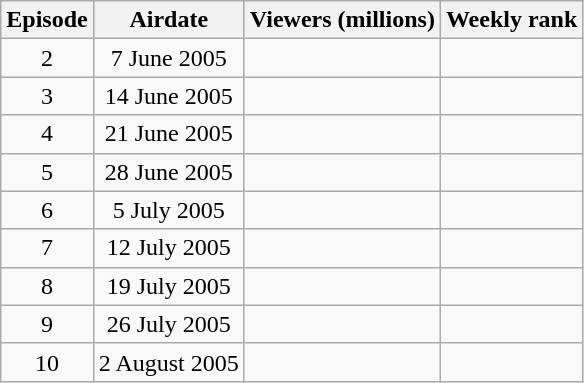<table class="wikitable">
<tr>
<th>Episode</th>
<th>Airdate</th>
<th>Viewers (millions)</th>
<th>Weekly rank</th>
</tr>
<tr style="text-align: center;">
<td>2</td>
<td>7 June 2005</td>
<td></td>
<td></td>
</tr>
<tr style="text-align: center;">
<td>3</td>
<td>14 June 2005</td>
<td></td>
<td></td>
</tr>
<tr style="text-align: center;">
<td>4</td>
<td>21 June 2005</td>
<td></td>
<td></td>
</tr>
<tr style="text-align: center;">
<td>5</td>
<td>28 June 2005</td>
<td></td>
<td></td>
</tr>
<tr style="text-align: center;">
<td>6</td>
<td>5 July 2005</td>
<td></td>
<td></td>
</tr>
<tr style="text-align: center;">
<td>7</td>
<td>12 July 2005</td>
<td></td>
<td></td>
</tr>
<tr style="text-align: center;">
<td>8</td>
<td>19 July 2005</td>
<td></td>
<td></td>
</tr>
<tr style="text-align: center;">
<td>9</td>
<td>26 July 2005</td>
<td></td>
<td></td>
</tr>
<tr style="text-align: center;">
<td>10</td>
<td>2 August 2005</td>
<td></td>
<td></td>
</tr>
</table>
